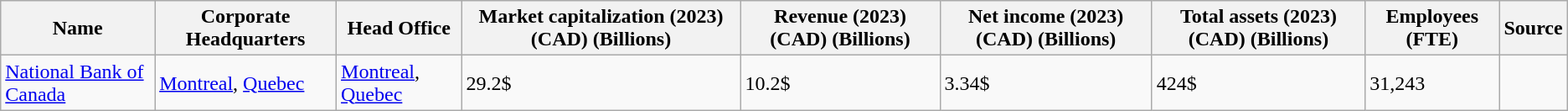<table class="wikitable">
<tr>
<th>Name</th>
<th>Corporate Headquarters</th>
<th>Head Office</th>
<th>Market capitalization (2023) (CAD) (Billions)</th>
<th>Revenue (2023) (CAD) (Billions)</th>
<th>Net income (2023) (CAD) (Billions)</th>
<th>Total assets (2023) (CAD) (Billions)</th>
<th>Employees (FTE)</th>
<th>Source</th>
</tr>
<tr>
<td><a href='#'>National Bank of Canada</a></td>
<td><a href='#'>Montreal</a>, <a href='#'>Quebec</a></td>
<td><a href='#'>Montreal</a>, <a href='#'>Quebec</a></td>
<td>29.2$</td>
<td>10.2$</td>
<td>3.34$</td>
<td>424$</td>
<td>31,243</td>
<td></td>
</tr>
</table>
